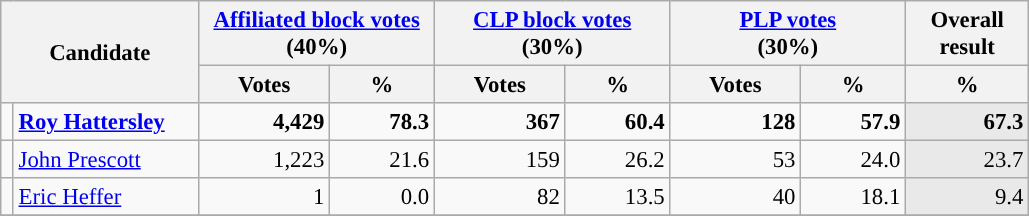<table class="wikitable" style="font-size:95%;">
<tr>
<th colspan="2" scope="col" rowspan="2" width="125">Candidate</th>
<th scope="col" colspan="2" width="150"><a href='#'>Affiliated block votes</a> <br> (40%)</th>
<th scope="col" colspan="2" width="150"><a href='#'>CLP block votes</a> <br> (30%)</th>
<th scope="col" colspan="2" width="150"><a href='#'>PLP votes</a> <br> (30%)</th>
<th scope="col" colspan="2" width="75">Overall result</th>
</tr>
<tr>
<th>Votes</th>
<th>%</th>
<th>Votes</th>
<th>%</th>
<th>Votes</th>
<th>%</th>
<th>%</th>
</tr>
<tr align="right">
<td style="background-color: "></td>
<td scope="row" align="left"><strong><a href='#'>Roy Hattersley</a></strong> </td>
<td><strong>4,429</strong></td>
<td><strong>78.3</strong></td>
<td><strong>367</strong></td>
<td><strong>60.4</strong></td>
<td><strong>128</strong></td>
<td><strong>57.9</strong></td>
<td style="background:#e9e9e9;"><strong>67.3</strong></td>
</tr>
<tr align="right">
<td style="background-color: "></td>
<td scope="row" align="left"><a href='#'>John Prescott</a></td>
<td>1,223</td>
<td>21.6</td>
<td>159</td>
<td>26.2</td>
<td>53</td>
<td>24.0</td>
<td style="background:#e9e9e9;">23.7</td>
</tr>
<tr align="right">
<td style="background-color: "></td>
<td scope="row" align="left"><a href='#'>Eric Heffer</a></td>
<td>1</td>
<td>0.0</td>
<td>82</td>
<td>13.5</td>
<td>40</td>
<td>18.1</td>
<td style="background:#e9e9e9;">9.4</td>
</tr>
<tr>
</tr>
</table>
